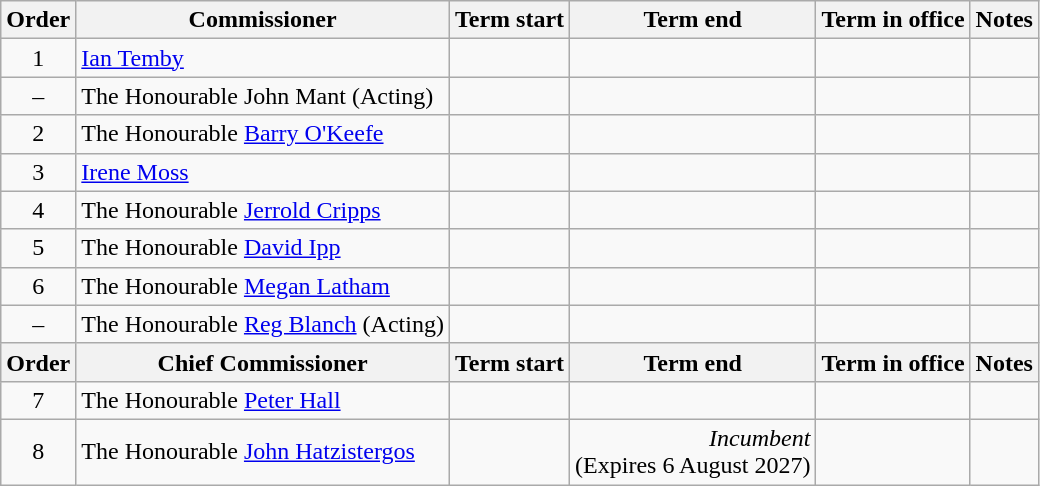<table class="wikitable">
<tr>
<th>Order</th>
<th>Commissioner</th>
<th>Term start</th>
<th>Term end</th>
<th>Term in office</th>
<th>Notes</th>
</tr>
<tr>
<td align=center>1</td>
<td><a href='#'>Ian Temby</a> </td>
<td align=right></td>
<td align=right></td>
<td align=right></td>
<td></td>
</tr>
<tr>
<td align=center>–</td>
<td>The Honourable John Mant (Acting)</td>
<td align="right"></td>
<td align=right></td>
<td align=right></td>
<td></td>
</tr>
<tr>
<td align=center>2</td>
<td>The Honourable <a href='#'>Barry O'Keefe</a> </td>
<td align=right></td>
<td align=right></td>
<td align=right></td>
<td></td>
</tr>
<tr>
<td align=center>3</td>
<td><a href='#'>Irene Moss</a> </td>
<td align=right></td>
<td align=right></td>
<td align=right></td>
<td></td>
</tr>
<tr>
<td align=center>4</td>
<td>The Honourable <a href='#'>Jerrold Cripps</a> </td>
<td align="right"></td>
<td align=right></td>
<td align=right></td>
<td></td>
</tr>
<tr>
<td align=center>5</td>
<td>The Honourable <a href='#'>David Ipp</a> </td>
<td align=right></td>
<td align=right></td>
<td align=right></td>
<td></td>
</tr>
<tr>
<td align=center>6</td>
<td>The Honourable <a href='#'>Megan Latham</a></td>
<td align=right></td>
<td align=right></td>
<td align=right></td>
<td></td>
</tr>
<tr>
<td align=center>–</td>
<td>The Honourable <a href='#'>Reg Blanch</a>  (Acting)</td>
<td align="right"></td>
<td align=right></td>
<td align=right></td>
<td></td>
</tr>
<tr>
<th>Order</th>
<th>Chief Commissioner</th>
<th>Term start</th>
<th>Term end</th>
<th>Term in office</th>
<th>Notes</th>
</tr>
<tr>
<td align=center>7</td>
<td>The Honourable <a href='#'>Peter Hall</a> </td>
<td align="right"></td>
<td align=right></td>
<td align=right></td>
<td></td>
</tr>
<tr>
<td align=center>8</td>
<td>The Honourable <a href='#'>John Hatzistergos</a> </td>
<td align=right></td>
<td align=right><em>Incumbent</em><br>(Expires 6 August 2027)</td>
<td align=right></td>
<td></td>
</tr>
</table>
